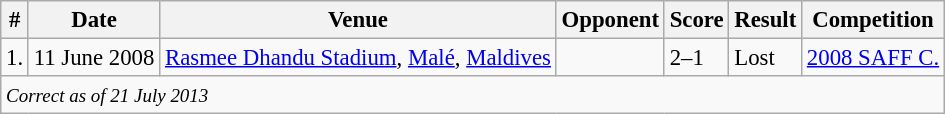<table class="wikitable" style="font-size:95%;">
<tr>
<th>#</th>
<th>Date</th>
<th>Venue</th>
<th>Opponent</th>
<th>Score</th>
<th>Result</th>
<th>Competition</th>
</tr>
<tr>
<td>1.</td>
<td>11 June 2008</td>
<td><a href='#'>Rasmee Dhandu Stadium</a>, <a href='#'>Malé</a>, <a href='#'>Maldives</a></td>
<td></td>
<td>2–1</td>
<td>Lost</td>
<td><a href='#'>2008 SAFF C.</a></td>
</tr>
<tr>
<td colspan="12"><small><em>Correct as of 21 July 2013</em></small></td>
</tr>
</table>
